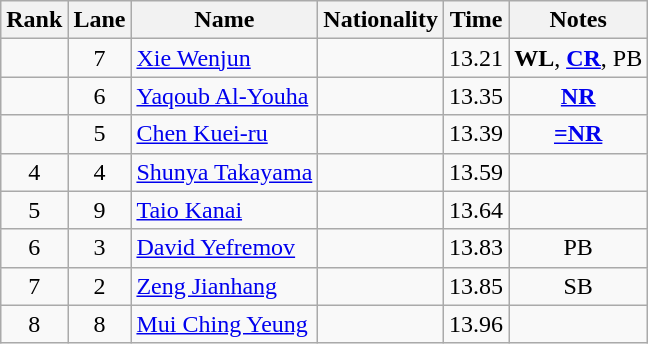<table class="wikitable sortable" style="text-align:center">
<tr>
<th>Rank</th>
<th>Lane</th>
<th>Name</th>
<th>Nationality</th>
<th>Time</th>
<th>Notes</th>
</tr>
<tr>
<td></td>
<td>7</td>
<td align=left><a href='#'>Xie Wenjun</a></td>
<td align=left></td>
<td>13.21</td>
<td><strong>WL</strong>, <strong><a href='#'>CR</a></strong>, PB</td>
</tr>
<tr>
<td></td>
<td>6</td>
<td align=left><a href='#'>Yaqoub Al-Youha</a></td>
<td align=left></td>
<td>13.35</td>
<td><strong><a href='#'>NR</a></strong></td>
</tr>
<tr>
<td></td>
<td>5</td>
<td align=left><a href='#'>Chen Kuei-ru</a></td>
<td align=left></td>
<td>13.39</td>
<td><strong><a href='#'>=NR</a></strong></td>
</tr>
<tr>
<td>4</td>
<td>4</td>
<td align=left><a href='#'>Shunya Takayama</a></td>
<td align=left></td>
<td>13.59</td>
<td></td>
</tr>
<tr>
<td>5</td>
<td>9</td>
<td align=left><a href='#'>Taio Kanai</a></td>
<td align=left></td>
<td>13.64</td>
<td></td>
</tr>
<tr>
<td>6</td>
<td>3</td>
<td align=left><a href='#'>David Yefremov</a></td>
<td align=left></td>
<td>13.83</td>
<td>PB</td>
</tr>
<tr>
<td>7</td>
<td>2</td>
<td align=left><a href='#'>Zeng Jianhang</a></td>
<td align=left></td>
<td>13.85</td>
<td>SB</td>
</tr>
<tr>
<td>8</td>
<td>8</td>
<td align=left><a href='#'>Mui Ching Yeung</a></td>
<td align=left></td>
<td>13.96</td>
<td></td>
</tr>
</table>
